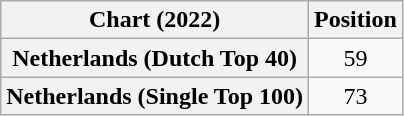<table class="wikitable plainrowheaders sortable" style="text-align:center">
<tr>
<th>Chart (2022)</th>
<th>Position</th>
</tr>
<tr>
<th scope="row">Netherlands (Dutch Top 40)</th>
<td>59</td>
</tr>
<tr>
<th scope="row">Netherlands (Single Top 100)</th>
<td>73</td>
</tr>
</table>
